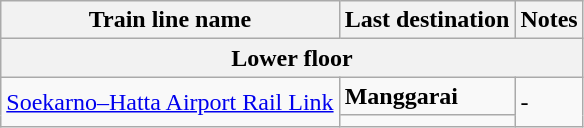<table class="wikitable sortable">
<tr>
<th>Train line name</th>
<th>Last destination</th>
<th>Notes</th>
</tr>
<tr>
<th colspan="3">Lower floor</th>
</tr>
<tr>
<td rowspan="2"> <a href='#'>Soekarno–Hatta Airport Rail Link</a></td>
<td><strong>Manggarai</strong></td>
<td rowspan="2">-</td>
</tr>
<tr>
<td></td>
</tr>
</table>
